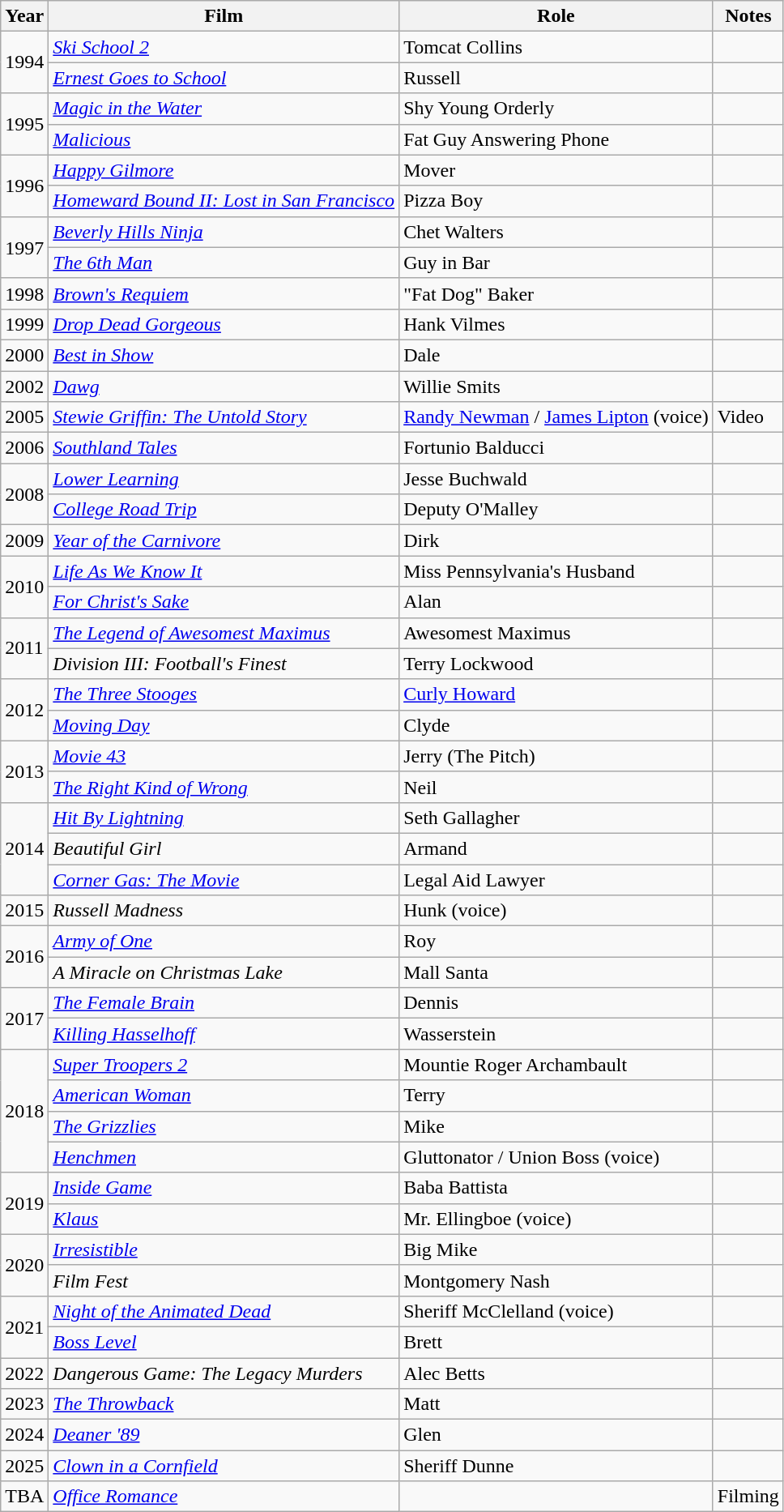<table class="wikitable sortable">
<tr>
<th>Year</th>
<th>Film</th>
<th>Role</th>
<th class="unsortable">Notes</th>
</tr>
<tr>
<td rowspan="2">1994</td>
<td><em><a href='#'>Ski School 2</a></em></td>
<td>Tomcat Collins</td>
<td></td>
</tr>
<tr>
<td><em><a href='#'>Ernest Goes to School</a></em></td>
<td>Russell</td>
<td></td>
</tr>
<tr>
<td rowspan="2">1995</td>
<td><em><a href='#'>Magic in the Water</a></em></td>
<td>Shy Young Orderly</td>
<td></td>
</tr>
<tr>
<td><em><a href='#'>Malicious</a></em></td>
<td>Fat Guy Answering Phone</td>
<td></td>
</tr>
<tr>
<td rowspan="2">1996</td>
<td><em><a href='#'>Happy Gilmore</a></em></td>
<td>Mover</td>
<td></td>
</tr>
<tr>
<td><em><a href='#'>Homeward Bound II: Lost in San Francisco</a></em></td>
<td>Pizza Boy</td>
<td></td>
</tr>
<tr>
<td rowspan="2">1997</td>
<td><em><a href='#'>Beverly Hills Ninja</a></em></td>
<td>Chet Walters</td>
<td></td>
</tr>
<tr>
<td data-sort-value="6th Man, The"><em><a href='#'>The 6th Man</a></em></td>
<td>Guy in Bar</td>
<td></td>
</tr>
<tr>
<td>1998</td>
<td><em><a href='#'>Brown's Requiem</a></em></td>
<td>"Fat Dog" Baker</td>
<td></td>
</tr>
<tr>
<td>1999</td>
<td><em><a href='#'>Drop Dead Gorgeous</a></em></td>
<td>Hank Vilmes</td>
<td></td>
</tr>
<tr>
<td>2000</td>
<td><em><a href='#'>Best in Show</a></em></td>
<td>Dale</td>
<td></td>
</tr>
<tr>
<td>2002</td>
<td><em><a href='#'>Dawg</a></em></td>
<td>Willie Smits</td>
<td></td>
</tr>
<tr>
<td>2005</td>
<td><em><a href='#'>Stewie Griffin: The Untold Story</a></em></td>
<td><a href='#'>Randy Newman</a> / <a href='#'>James Lipton</a> (voice)</td>
<td>Video</td>
</tr>
<tr>
<td>2006</td>
<td><em><a href='#'>Southland Tales</a></em></td>
<td>Fortunio Balducci</td>
<td></td>
</tr>
<tr>
<td rowspan="2">2008</td>
<td><em><a href='#'>Lower Learning</a></em></td>
<td>Jesse Buchwald</td>
<td></td>
</tr>
<tr>
<td><em><a href='#'>College Road Trip</a></em></td>
<td>Deputy O'Malley</td>
<td></td>
</tr>
<tr>
<td>2009</td>
<td><em><a href='#'>Year of the Carnivore</a></em></td>
<td>Dirk</td>
<td></td>
</tr>
<tr>
<td rowspan="2">2010</td>
<td><em><a href='#'>Life As We Know It</a></em></td>
<td>Miss Pennsylvania's Husband</td>
<td></td>
</tr>
<tr>
<td><em><a href='#'>For Christ's Sake</a></em></td>
<td>Alan</td>
<td></td>
</tr>
<tr>
<td rowspan="2">2011</td>
<td data-sort-value="Legend of Awesomest Maximus, The"><em><a href='#'>The Legend of Awesomest Maximus</a></em></td>
<td>Awesomest Maximus</td>
<td></td>
</tr>
<tr>
<td><em>Division III: Football's Finest</em></td>
<td>Terry Lockwood</td>
<td></td>
</tr>
<tr>
<td rowspan="2">2012</td>
<td data-sort-value="Three Stooges, The"><em><a href='#'>The Three Stooges</a></em></td>
<td><a href='#'>Curly Howard</a></td>
<td></td>
</tr>
<tr>
<td><em><a href='#'>Moving Day</a></em></td>
<td>Clyde</td>
<td></td>
</tr>
<tr>
<td rowspan="2">2013</td>
<td><em><a href='#'>Movie 43</a></em></td>
<td>Jerry (The Pitch)</td>
<td></td>
</tr>
<tr>
<td data-sort-value="Right Kind of Wrong, The"><em><a href='#'>The Right Kind of Wrong</a></em></td>
<td>Neil</td>
<td></td>
</tr>
<tr>
<td rowspan="3">2014</td>
<td><em><a href='#'>Hit By Lightning</a></em></td>
<td>Seth Gallagher</td>
<td></td>
</tr>
<tr>
<td><em>Beautiful Girl</em></td>
<td>Armand</td>
<td></td>
</tr>
<tr>
<td><em><a href='#'>Corner Gas: The Movie</a></em></td>
<td>Legal Aid Lawyer</td>
<td></td>
</tr>
<tr>
<td>2015</td>
<td><em>Russell Madness</em></td>
<td>Hunk (voice)</td>
<td></td>
</tr>
<tr>
<td rowspan="2">2016</td>
<td><em><a href='#'>Army of One</a></em></td>
<td>Roy</td>
<td></td>
</tr>
<tr>
<td data-sort-value="Miracle on Christmas Lake, A"><em>A Miracle on Christmas Lake</em></td>
<td>Mall Santa</td>
<td></td>
</tr>
<tr>
<td rowspan="2">2017</td>
<td data-sort-value="Female Brain, The"><em><a href='#'>The Female Brain</a></em></td>
<td>Dennis</td>
<td></td>
</tr>
<tr>
<td><em><a href='#'>Killing Hasselhoff</a></em></td>
<td>Wasserstein</td>
<td></td>
</tr>
<tr>
<td rowspan="4">2018</td>
<td><em><a href='#'>Super Troopers 2</a></em></td>
<td>Mountie Roger Archambault</td>
<td></td>
</tr>
<tr>
<td><em><a href='#'>American Woman</a></em></td>
<td>Terry</td>
<td></td>
</tr>
<tr>
<td data-sort-value="Grizzlies, The"><em><a href='#'>The Grizzlies</a></em></td>
<td>Mike</td>
<td></td>
</tr>
<tr>
<td><em><a href='#'>Henchmen</a></em></td>
<td>Gluttonator / Union Boss (voice)</td>
<td></td>
</tr>
<tr>
<td rowspan="2">2019</td>
<td><em><a href='#'>Inside Game</a></em></td>
<td>Baba Battista</td>
<td></td>
</tr>
<tr>
<td><em><a href='#'>Klaus</a></em></td>
<td>Mr. Ellingboe (voice)</td>
<td></td>
</tr>
<tr>
<td rowspan="2">2020</td>
<td><em><a href='#'>Irresistible</a></em></td>
<td>Big Mike</td>
<td></td>
</tr>
<tr>
<td><em>Film Fest</em></td>
<td>Montgomery Nash</td>
<td></td>
</tr>
<tr>
<td rowspan="2">2021</td>
<td><em><a href='#'>Night of the Animated Dead</a></em></td>
<td>Sheriff McClelland (voice)</td>
<td></td>
</tr>
<tr>
<td><em><a href='#'>Boss Level</a></em></td>
<td>Brett</td>
<td></td>
</tr>
<tr>
<td>2022</td>
<td><em>Dangerous Game: The Legacy Murders</em></td>
<td>Alec Betts</td>
<td></td>
</tr>
<tr>
<td>2023</td>
<td data-sort-value="Throwback, The"><em><a href='#'>The Throwback</a></em></td>
<td>Matt</td>
<td></td>
</tr>
<tr>
<td>2024</td>
<td><em><a href='#'>Deaner '89</a></em></td>
<td>Glen</td>
<td></td>
</tr>
<tr>
<td>2025</td>
<td><a href='#'><em>Clown in a Cornfield</em></a></td>
<td>Sheriff Dunne</td>
<td></td>
</tr>
<tr>
<td>TBA</td>
<td><em><a href='#'>Office Romance</a></em></td>
<td></td>
<td>Filming</td>
</tr>
</table>
